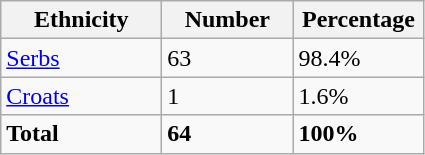<table class="wikitable">
<tr>
<th width="100px">Ethnicity</th>
<th width="80px">Number</th>
<th width="80px">Percentage</th>
</tr>
<tr>
<td><a href='#'>Serbs</a></td>
<td>63</td>
<td>98.4%</td>
</tr>
<tr>
<td><a href='#'>Croats</a></td>
<td>1</td>
<td>1.6%</td>
</tr>
<tr>
<td><strong>Total</strong></td>
<td><strong>64</strong></td>
<td><strong>100%</strong></td>
</tr>
</table>
